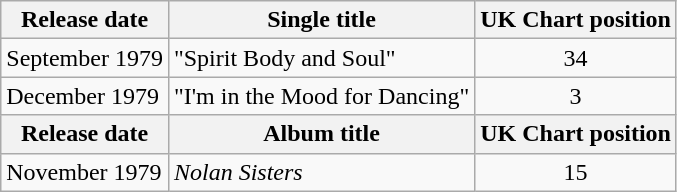<table class="wikitable">
<tr>
<th>Release date</th>
<th colspan="135">Single title</th>
<th>UK Chart position</th>
</tr>
<tr>
<td>September 1979</td>
<td colspan="135">"Spirit Body and Soul"</td>
<td align="center">34</td>
</tr>
<tr>
<td>December 1979</td>
<td colspan="135">"I'm in the Mood for Dancing"</td>
<td align="center">3</td>
</tr>
<tr>
<th>Release date</th>
<th colspan="135">Album title</th>
<th>UK Chart position</th>
</tr>
<tr>
<td>November 1979</td>
<td colspan="135"><em>Nolan Sisters</em></td>
<td align="center">15</td>
</tr>
</table>
